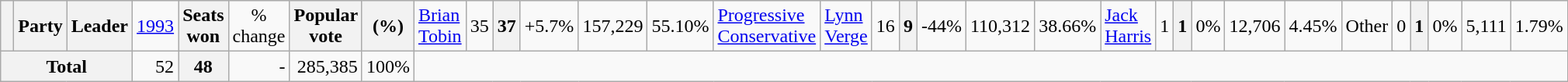<table class="wikitable">
<tr>
<th> </th>
<th>Party</th>
<th>Leader</th>
<td align="center"><a href='#'>1993</a></td>
<th>Seats won</th>
<td align="center">% change</td>
<th>Popular vote</th>
<th>(%)<br></th>
<td align=left><a href='#'>Brian Tobin</a></td>
<td align=right>35</td>
<th align=right>37</th>
<td align=right>+5.7%</td>
<td align=right>157,229</td>
<td align=right>55.10%<br></td>
<td><a href='#'>Progressive Conservative</a></td>
<td><a href='#'>Lynn Verge</a></td>
<td align=right>16</td>
<th align=right>9</th>
<td align=right>-44%</td>
<td align=right>110,312</td>
<td align=right>38.66%<br></td>
<td><a href='#'>Jack Harris</a></td>
<td align=right>1</td>
<th align=right>1</th>
<td align=right>0%</td>
<td align=right>12,706</td>
<td align=right>4.45%<br></td>
<td colspan="2">Other</td>
<td align=right>0</td>
<th align=right>1</th>
<td align=right>0%</td>
<td align=right>5,111</td>
<td align=right>1.79%</td>
</tr>
<tr>
<th colspan="3">Total</th>
<td align=right>52</td>
<th align=right>48</th>
<td align=right>-</td>
<td align=right>285,385</td>
<td align=right>100%</td>
</tr>
</table>
